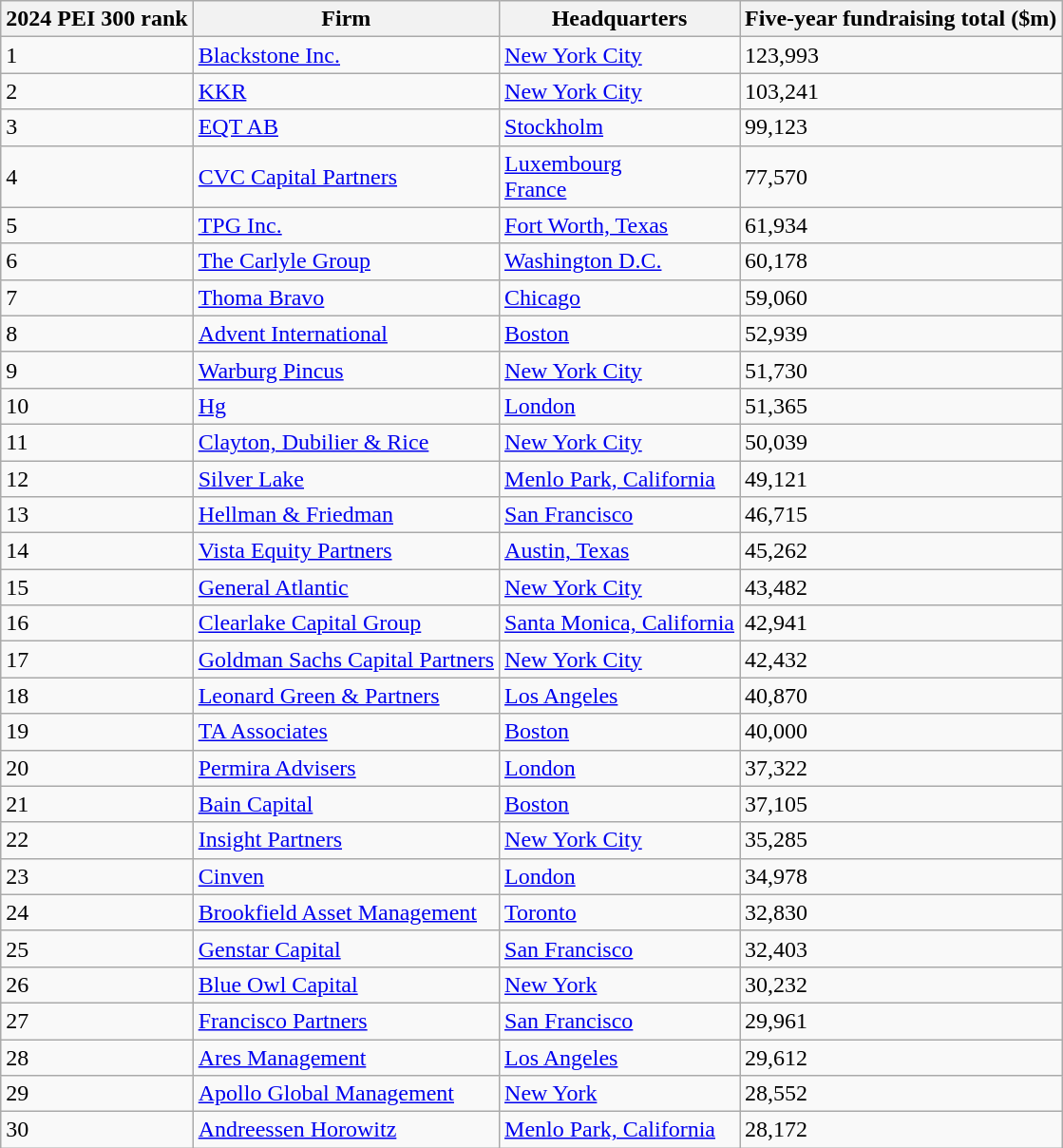<table class="wikitable sortable sticky-header sort-under">
<tr>
<th>2024 PEI 300 rank</th>
<th>Firm</th>
<th>Headquarters</th>
<th>Five-year fundraising total ($m)</th>
</tr>
<tr>
<td>1</td>
<td><a href='#'>Blackstone Inc.</a></td>
<td> <a href='#'>New York City</a></td>
<td>123,993</td>
</tr>
<tr>
<td>2</td>
<td><a href='#'>KKR</a></td>
<td> <a href='#'>New York City</a></td>
<td>103,241</td>
</tr>
<tr>
<td>3</td>
<td><a href='#'>EQT AB</a></td>
<td> <a href='#'>Stockholm</a></td>
<td>99,123</td>
</tr>
<tr>
<td>4</td>
<td><a href='#'>CVC Capital Partners</a></td>
<td> <a href='#'>Luxembourg</a><br> <a href='#'>France</a></td>
<td>77,570</td>
</tr>
<tr>
<td>5</td>
<td><a href='#'>TPG Inc.</a></td>
<td> <a href='#'>Fort Worth, Texas</a></td>
<td>61,934</td>
</tr>
<tr>
<td>6</td>
<td><a href='#'>The Carlyle Group</a></td>
<td> <a href='#'>Washington D.C.</a></td>
<td>60,178</td>
</tr>
<tr>
<td>7</td>
<td><a href='#'>Thoma Bravo</a></td>
<td> <a href='#'>Chicago</a></td>
<td>59,060</td>
</tr>
<tr>
<td>8</td>
<td><a href='#'>Advent International</a></td>
<td> <a href='#'>Boston</a></td>
<td>52,939</td>
</tr>
<tr>
<td>9</td>
<td><a href='#'>Warburg Pincus</a></td>
<td> <a href='#'>New York City</a></td>
<td>51,730</td>
</tr>
<tr>
<td>10</td>
<td><a href='#'>Hg</a></td>
<td> <a href='#'>London</a></td>
<td>51,365</td>
</tr>
<tr>
<td>11</td>
<td><a href='#'>Clayton, Dubilier & Rice</a></td>
<td> <a href='#'>New York City</a></td>
<td>50,039</td>
</tr>
<tr>
<td>12</td>
<td><a href='#'>Silver Lake</a></td>
<td> <a href='#'>Menlo Park, California</a></td>
<td>49,121</td>
</tr>
<tr>
<td>13</td>
<td><a href='#'>Hellman & Friedman</a></td>
<td> <a href='#'>San Francisco</a></td>
<td>46,715</td>
</tr>
<tr>
<td>14</td>
<td><a href='#'>Vista Equity Partners</a></td>
<td> <a href='#'>Austin, Texas</a></td>
<td>45,262</td>
</tr>
<tr>
<td>15</td>
<td><a href='#'>General Atlantic</a></td>
<td> <a href='#'>New York City</a></td>
<td>43,482</td>
</tr>
<tr>
<td>16</td>
<td><a href='#'>Clearlake Capital Group</a></td>
<td> <a href='#'>Santa Monica, California</a></td>
<td>42,941</td>
</tr>
<tr>
<td>17</td>
<td><a href='#'>Goldman Sachs Capital Partners</a></td>
<td> <a href='#'>New York City</a></td>
<td>42,432</td>
</tr>
<tr>
<td>18</td>
<td><a href='#'>Leonard Green & Partners</a></td>
<td> <a href='#'>Los Angeles</a></td>
<td>40,870</td>
</tr>
<tr>
<td>19</td>
<td><a href='#'>TA Associates</a></td>
<td> <a href='#'>Boston</a></td>
<td>40,000</td>
</tr>
<tr>
<td>20</td>
<td><a href='#'>Permira Advisers</a></td>
<td> <a href='#'>London</a></td>
<td>37,322</td>
</tr>
<tr>
<td>21</td>
<td><a href='#'>Bain Capital</a></td>
<td> <a href='#'>Boston</a></td>
<td>37,105</td>
</tr>
<tr>
<td>22</td>
<td><a href='#'>Insight Partners</a></td>
<td> <a href='#'>New York City</a></td>
<td>35,285</td>
</tr>
<tr>
<td>23</td>
<td><a href='#'>Cinven</a></td>
<td> <a href='#'>London</a></td>
<td>34,978</td>
</tr>
<tr>
<td>24</td>
<td><a href='#'>Brookfield Asset Management</a></td>
<td> <a href='#'>Toronto</a></td>
<td>32,830</td>
</tr>
<tr>
<td>25</td>
<td><a href='#'>Genstar Capital</a></td>
<td> <a href='#'>San Francisco</a></td>
<td>32,403</td>
</tr>
<tr>
<td>26</td>
<td><a href='#'>Blue Owl Capital</a></td>
<td> <a href='#'>New York</a></td>
<td>30,232</td>
</tr>
<tr>
<td>27</td>
<td><a href='#'>Francisco Partners</a></td>
<td> <a href='#'>San Francisco</a></td>
<td>29,961</td>
</tr>
<tr>
<td>28</td>
<td><a href='#'>Ares Management</a></td>
<td> <a href='#'>Los Angeles</a></td>
<td>29,612</td>
</tr>
<tr>
<td>29</td>
<td><a href='#'>Apollo Global Management</a></td>
<td> <a href='#'>New York</a></td>
<td>28,552</td>
</tr>
<tr>
<td>30</td>
<td><a href='#'>Andreessen Horowitz</a></td>
<td> <a href='#'>Menlo Park, California</a></td>
<td>28,172</td>
</tr>
</table>
